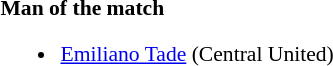<table width=82% style="font-size: 90%">
<tr>
<td width=50% valign=top><br><strong>Man of the match</strong><ul><li><a href='#'>Emiliano Tade</a> (Central United)</li></ul></td>
</tr>
</table>
